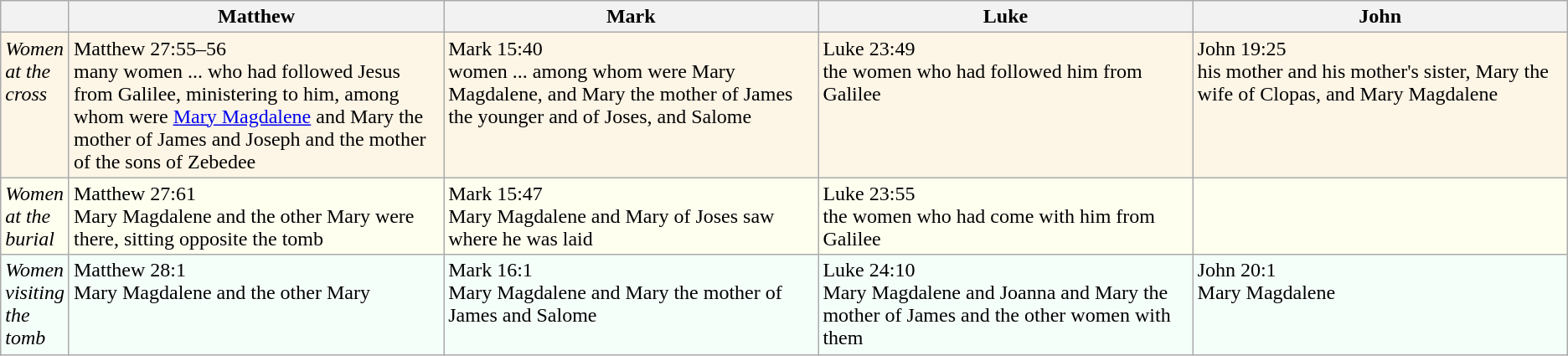<table class="wikitable float-left" border="1" cellspacing="0" cellpadding="10">
<tr>
<th></th>
<th style="width:24%">Matthew</th>
<th style="width:24%">Mark</th>
<th style="width:24%">Luke</th>
<th style="width:24%">John</th>
</tr>
<tr valign="top" style="background-color:OldLace;">
<td><em>Women at the cross</em></td>
<td>Matthew 27:55–56<br>many women ... who had followed Jesus from Galilee, ministering to him, among whom were <a href='#'>Mary Magdalene</a> and Mary the mother of James and Joseph and the mother of the sons of Zebedee</td>
<td>Mark 15:40<br>women ... among whom were Mary Magdalene, and Mary the mother of James the younger and of Joses, and Salome</td>
<td>Luke 23:49<br>the women who had followed him from Galilee</td>
<td>John 19:25<br>his mother and his mother's sister, Mary the wife of Clopas, and Mary Magdalene</td>
</tr>
<tr valign="top" style="background-color:Ivory;">
<td><em>Women at the burial</em></td>
<td>Matthew 27:61<br>Mary Magdalene and the other Mary were there, sitting opposite the tomb</td>
<td>Mark 15:47<br>Mary Magdalene and Mary of Joses saw where he was laid</td>
<td>Luke 23:55<br>the women who had come with him from Galilee</td>
<td></td>
</tr>
<tr valign="top" style="background-color:MintCream;">
<td><em>Women visiting the tomb</em></td>
<td>Matthew 28:1<br>Mary Magdalene and the other Mary</td>
<td>Mark 16:1<br>Mary Magdalene and Mary the mother of James and Salome</td>
<td>Luke 24:10<br>Mary Magdalene and Joanna and Mary the mother of James and the other women with them</td>
<td>John 20:1<br>Mary Magdalene</td>
</tr>
</table>
